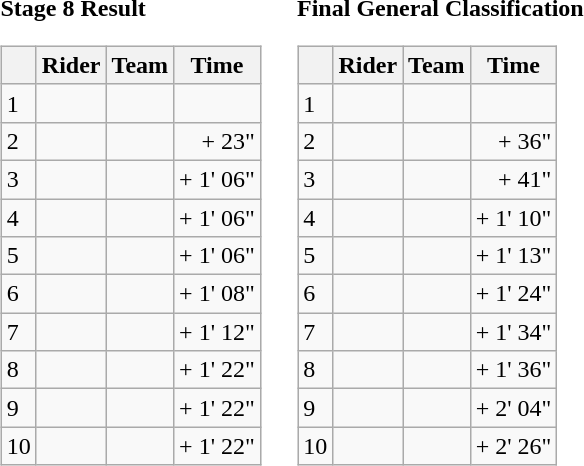<table>
<tr>
<td><strong>Stage 8 Result</strong><br><table class="wikitable">
<tr>
<th></th>
<th>Rider</th>
<th>Team</th>
<th>Time</th>
</tr>
<tr>
<td>1</td>
<td></td>
<td></td>
<td style="text-align:right;"></td>
</tr>
<tr>
<td>2</td>
<td></td>
<td></td>
<td style="text-align:right;">+ 23"</td>
</tr>
<tr>
<td>3</td>
<td></td>
<td></td>
<td style="text-align:right;">+ 1' 06"</td>
</tr>
<tr>
<td>4</td>
<td></td>
<td></td>
<td style="text-align:right;">+ 1' 06"</td>
</tr>
<tr>
<td>5</td>
<td></td>
<td></td>
<td style="text-align:right;">+ 1' 06"</td>
</tr>
<tr>
<td>6</td>
<td></td>
<td></td>
<td style="text-align:right;">+ 1' 08"</td>
</tr>
<tr>
<td>7</td>
<td></td>
<td></td>
<td style="text-align:right;">+ 1' 12"</td>
</tr>
<tr>
<td>8</td>
<td></td>
<td></td>
<td style="text-align:right;">+ 1' 22"</td>
</tr>
<tr>
<td>9</td>
<td></td>
<td></td>
<td style="text-align:right;">+ 1' 22"</td>
</tr>
<tr>
<td>10</td>
<td></td>
<td></td>
<td style="text-align:right;">+ 1' 22"</td>
</tr>
</table>
</td>
<td></td>
<td><strong>Final General Classification</strong><br><table class="wikitable">
<tr>
<th></th>
<th>Rider</th>
<th>Team</th>
<th>Time</th>
</tr>
<tr>
<td>1</td>
<td> </td>
<td></td>
<td style="text-align:right;"></td>
</tr>
<tr>
<td>2</td>
<td> </td>
<td></td>
<td style="text-align:right;">+ 36"</td>
</tr>
<tr>
<td>3</td>
<td></td>
<td></td>
<td style="text-align:right;">+ 41"</td>
</tr>
<tr>
<td>4</td>
<td> </td>
<td></td>
<td style="text-align:right;">+ 1' 10"</td>
</tr>
<tr>
<td>5</td>
<td></td>
<td></td>
<td style="text-align:right;">+ 1' 13"</td>
</tr>
<tr>
<td>6</td>
<td></td>
<td></td>
<td style="text-align:right;">+ 1' 24"</td>
</tr>
<tr>
<td>7</td>
<td> </td>
<td></td>
<td style="text-align:right;">+ 1' 34"</td>
</tr>
<tr>
<td>8</td>
<td> </td>
<td></td>
<td style="text-align:right;">+ 1' 36"</td>
</tr>
<tr>
<td>9</td>
<td></td>
<td></td>
<td style="text-align:right;">+ 2' 04"</td>
</tr>
<tr>
<td>10</td>
<td></td>
<td></td>
<td style="text-align:right;">+ 2' 26"</td>
</tr>
</table>
</td>
</tr>
</table>
